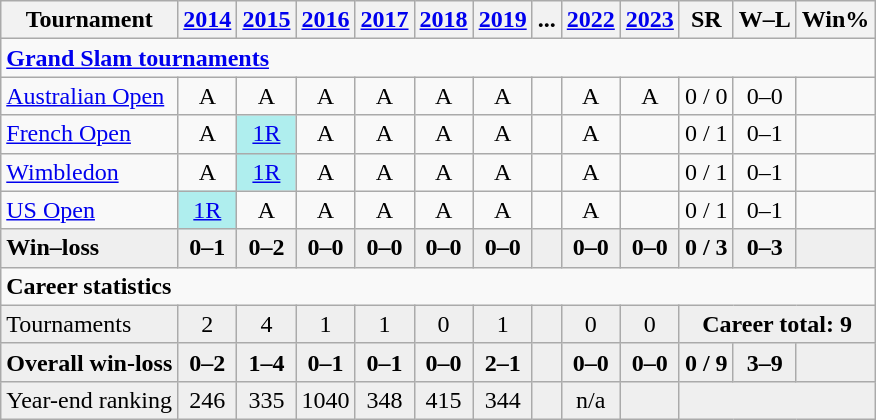<table class="wikitable" style="text-align:center">
<tr>
<th>Tournament</th>
<th><a href='#'>2014</a></th>
<th><a href='#'>2015</a></th>
<th><a href='#'>2016</a></th>
<th><a href='#'>2017</a></th>
<th><a href='#'>2018</a></th>
<th><a href='#'>2019</a></th>
<th>...</th>
<th><a href='#'>2022</a></th>
<th><a href='#'>2023</a></th>
<th>SR</th>
<th>W–L</th>
<th>Win%</th>
</tr>
<tr>
<td align=left colspan="13"><strong><a href='#'>Grand Slam tournaments</a></strong></td>
</tr>
<tr>
<td align="left"><a href='#'>Australian Open</a></td>
<td>A</td>
<td>A</td>
<td>A</td>
<td>A</td>
<td>A</td>
<td>A</td>
<td></td>
<td>A</td>
<td>A</td>
<td>0 / 0</td>
<td>0–0</td>
<td></td>
</tr>
<tr>
<td align="left"><a href='#'>French Open</a></td>
<td>A</td>
<td style="background:#afeeee"><a href='#'>1R</a></td>
<td>A</td>
<td>A</td>
<td>A</td>
<td>A</td>
<td></td>
<td>A</td>
<td></td>
<td>0 / 1</td>
<td>0–1</td>
<td></td>
</tr>
<tr>
<td align="left"><a href='#'>Wimbledon</a></td>
<td>A</td>
<td style="background:#afeeee"><a href='#'>1R</a></td>
<td>A</td>
<td>A</td>
<td>A</td>
<td>A</td>
<td></td>
<td>A</td>
<td></td>
<td>0 / 1</td>
<td>0–1</td>
<td></td>
</tr>
<tr>
<td align="left"><a href='#'>US Open</a></td>
<td style="background:#afeeee"><a href='#'>1R</a></td>
<td>A</td>
<td>A</td>
<td>A</td>
<td>A</td>
<td>A</td>
<td></td>
<td>A</td>
<td></td>
<td>0 / 1</td>
<td>0–1</td>
<td></td>
</tr>
<tr style="background:#efefef;font-weight:bold">
<td style="text-align:left">Win–loss</td>
<td>0–1</td>
<td>0–2</td>
<td>0–0</td>
<td>0–0</td>
<td>0–0</td>
<td>0–0</td>
<td></td>
<td>0–0</td>
<td>0–0</td>
<td>0 / 3</td>
<td>0–3</td>
<td></td>
</tr>
<tr>
<td align=left colspan="13"><strong>Career statistics</strong></td>
</tr>
<tr bgcolor=efefef>
<td align=left>Tournaments</td>
<td>2</td>
<td>4</td>
<td>1</td>
<td>1</td>
<td>0</td>
<td>1</td>
<td></td>
<td>0</td>
<td>0</td>
<td colspan="3"><strong>Career total: 9</strong></td>
</tr>
<tr style="background:#efefef;font-weight:bold">
<td align=left>Overall win-loss</td>
<td>0–2</td>
<td>1–4</td>
<td>0–1</td>
<td>0–1</td>
<td>0–0</td>
<td>2–1</td>
<td></td>
<td>0–0</td>
<td>0–0</td>
<td>0 / 9</td>
<td>3–9</td>
<td></td>
</tr>
<tr bgcolor=efefef>
<td align=left>Year-end ranking</td>
<td>246</td>
<td>335</td>
<td>1040</td>
<td>348</td>
<td>415</td>
<td>344</td>
<td></td>
<td>n/a</td>
<td></td>
<td colspan="3"></td>
</tr>
</table>
